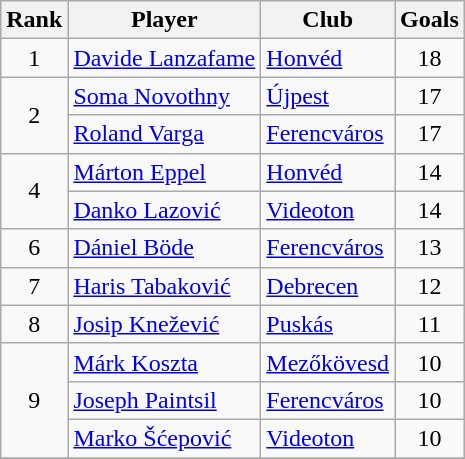<table class="wikitable" style="text-align:center">
<tr>
<th>Rank</th>
<th>Player</th>
<th>Club</th>
<th>Goals</th>
</tr>
<tr>
<td>1</td>
<td align="left"> <a href='#'>Davide Lanzafame</a></td>
<td align="left"><a href='#'>Honvéd</a></td>
<td>18</td>
</tr>
<tr>
<td rowspan="2">2</td>
<td align="left"> <a href='#'>Soma Novothny</a></td>
<td align="left"><a href='#'>Újpest</a></td>
<td>17</td>
</tr>
<tr>
<td align="left"> <a href='#'>Roland Varga</a></td>
<td align="left"><a href='#'>Ferencváros</a></td>
<td>17</td>
</tr>
<tr>
<td rowspan="2">4</td>
<td align="left"> <a href='#'>Márton Eppel</a></td>
<td align="left"><a href='#'>Honvéd</a></td>
<td>14</td>
</tr>
<tr>
<td align="left"> <a href='#'>Danko Lazović</a></td>
<td align="left"><a href='#'>Videoton</a></td>
<td>14</td>
</tr>
<tr>
<td>6</td>
<td align="left"> <a href='#'>Dániel Böde</a></td>
<td align="left"><a href='#'>Ferencváros</a></td>
<td>13</td>
</tr>
<tr>
<td>7</td>
<td align="left"> <a href='#'>Haris Tabaković</a></td>
<td align="left"><a href='#'>Debrecen</a></td>
<td>12</td>
</tr>
<tr>
<td>8</td>
<td align="left"> <a href='#'>Josip Knežević</a></td>
<td align="left"><a href='#'>Puskás</a></td>
<td>11</td>
</tr>
<tr>
<td rowspan="3">9</td>
<td align="left"> <a href='#'>Márk Koszta</a></td>
<td align="left"><a href='#'>Mezőkövesd</a></td>
<td>10</td>
</tr>
<tr>
<td align="left"> <a href='#'>Joseph Paintsil</a></td>
<td align="left"><a href='#'>Ferencváros</a></td>
<td>10</td>
</tr>
<tr>
<td align="left"> <a href='#'>Marko Šćepović</a></td>
<td align="left"><a href='#'>Videoton</a></td>
<td>10</td>
</tr>
<tr>
</tr>
</table>
